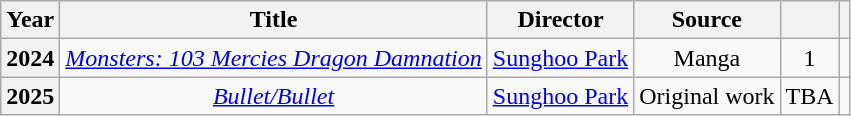<table class="wikitable sortable" style="text-align:center; margin=auto; ">
<tr>
<th>Year</th>
<th>Title</th>
<th>Director</th>
<th>Source</th>
<th></th>
<th></th>
</tr>
<tr>
<th>2024</th>
<td><em><a href='#'>Monsters: 103 Mercies Dragon Damnation</a></em></td>
<td><a href='#'>Sunghoo Park</a></td>
<td>Manga</td>
<td>1</td>
<td></td>
</tr>
<tr>
<th>2025</th>
<td><em><a href='#'>Bullet/Bullet</a></em></td>
<td><a href='#'>Sunghoo Park</a></td>
<td>Original work</td>
<td>TBA</td>
<td></td>
</tr>
</table>
